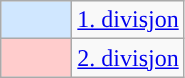<table class="wikitable">
<tr>
<th scope=row width=40px style="background-color: #D0E7FF"></th>
<td><a href='#'>1. divisjon</a></td>
</tr>
<tr>
<th scope=row width=40px style="background-color: #FFCCCC"></th>
<td><a href='#'>2. divisjon</a></td>
</tr>
</table>
